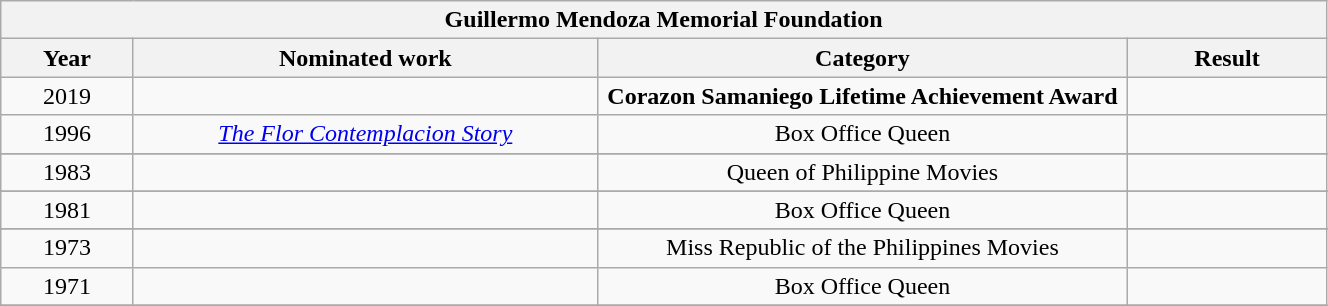<table width="70%" class="wikitable sortable">
<tr>
<th colspan="4" align="center"><strong>Guillermo Mendoza Memorial Foundation</strong></th>
</tr>
<tr>
<th width="10%">Year</th>
<th width="35%">Nominated work</th>
<th width="40%">Category</th>
<th width="15%">Result</th>
</tr>
<tr>
<td align="center">2019</td>
<td align="center"></td>
<td align="center"><strong>Corazon Samaniego Lifetime Achievement Award</strong></td>
<td></td>
</tr>
<tr>
<td align="center">1996</td>
<td align="center"><em><a href='#'>The Flor Contemplacion Story</a></em></td>
<td align="center">Box Office Queen</td>
<td></td>
</tr>
<tr>
</tr>
<tr>
<td align="center">1983</td>
<td align="center"></td>
<td align="center">Queen of Philippine Movies</td>
<td></td>
</tr>
<tr>
</tr>
<tr>
<td align="center">1981</td>
<td align="center"></td>
<td align="center">Box Office Queen</td>
<td></td>
</tr>
<tr>
</tr>
<tr>
<td align="center">1973</td>
<td align="center"></td>
<td align="center">Miss Republic of the Philippines Movies</td>
<td></td>
</tr>
<tr>
<td align="center">1971</td>
<td align="center"></td>
<td align="center">Box Office Queen</td>
<td></td>
</tr>
<tr>
</tr>
</table>
